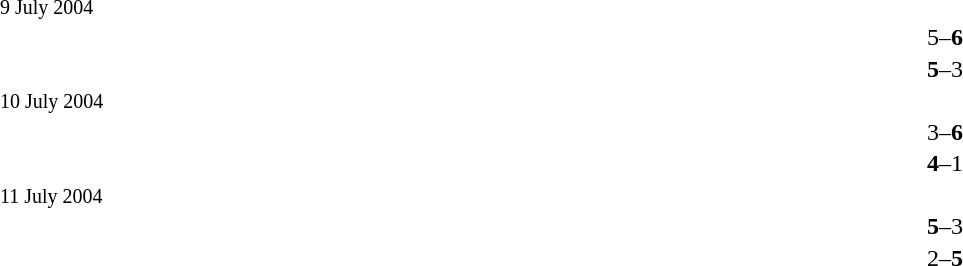<table width=100% cellspacing=1>
<tr>
<th width=40%></th>
<th width=20%></th>
<th></th>
</tr>
<tr>
<td><small>9 July 2004</small></td>
</tr>
<tr>
<td align=right></td>
<td align=center>5–<strong>6</strong></td>
<td><strong></strong></td>
</tr>
<tr>
<td align=right><strong></strong></td>
<td align=center><strong>5</strong>–3</td>
<td></td>
</tr>
<tr>
<td><small>10 July 2004</small></td>
</tr>
<tr>
<td align=right></td>
<td align=center>3–<strong>6</strong></td>
<td><strong></strong></td>
</tr>
<tr>
<td align=right><strong></strong></td>
<td align=center><strong>4</strong>–1</td>
<td></td>
</tr>
<tr>
<td><small>11 July 2004</small></td>
</tr>
<tr>
<td align=right><strong></strong></td>
<td align=center><strong>5</strong>–3</td>
<td></td>
</tr>
<tr>
<td align=right></td>
<td align=center>2–<strong>5</strong></td>
<td><strong></strong></td>
</tr>
</table>
